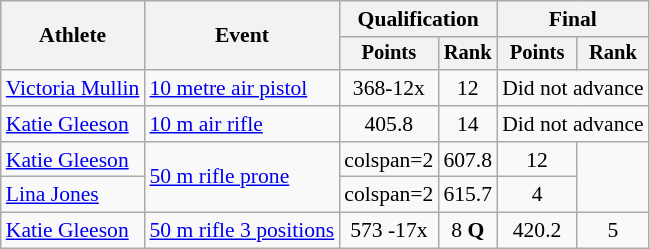<table class="wikitable" style="font-size:90%;">
<tr>
<th rowspan=2>Athlete</th>
<th rowspan=2>Event</th>
<th colspan=2>Qualification</th>
<th colspan=2>Final</th>
</tr>
<tr style="font-size:95%">
<th>Points</th>
<th>Rank</th>
<th>Points</th>
<th>Rank</th>
</tr>
<tr align=center>
<td align=left><a href='#'>Victoria Mullin</a></td>
<td align=left><a href='#'>10 metre air pistol</a></td>
<td>368-12x</td>
<td>12</td>
<td colspan=2>Did not advance</td>
</tr>
<tr align=center>
<td align=left><a href='#'>Katie Gleeson</a></td>
<td align=left><a href='#'>10 m air rifle</a></td>
<td>405.8</td>
<td>14</td>
<td colspan=2>Did not advance</td>
</tr>
<tr align=center>
<td align=left><a href='#'>Katie Gleeson</a></td>
<td align=left rowspan=2><a href='#'>50 m rifle prone</a></td>
<td>colspan=2 </td>
<td>607.8</td>
<td>12</td>
</tr>
<tr align=center>
<td align=left><a href='#'>Lina Jones</a></td>
<td>colspan=2 </td>
<td>615.7</td>
<td>4</td>
</tr>
<tr align=center>
<td align=left><a href='#'>Katie Gleeson</a></td>
<td align=left><a href='#'>50 m rifle 3 positions</a></td>
<td>573 -17x</td>
<td>8 <strong>Q</strong></td>
<td>420.2</td>
<td>5</td>
</tr>
</table>
